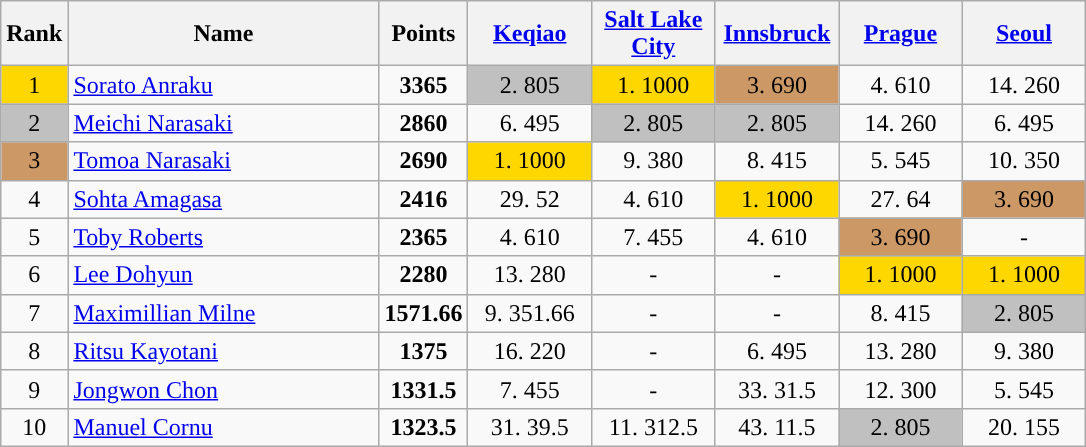<table class="wikitable sortable">
<tr>
<th>Rank</th>
<th width = "200">Name</th>
<th>Points</th>
<th width = "75" data-sort-type="number"><a href='#'>Keqiao</a></th>
<th width = "75" data-sort-type="number"><a href='#'>Salt Lake City</a></th>
<th width = "75" data-sort-type="number"><a href='#'>Innsbruck</a></th>
<th width = "75" data-sort-type="number"><a href='#'>Prague</a></th>
<th width = "75" data-sort-type="number"><a href='#'>Seoul</a></th>
</tr>
<tr>
<td align="center" style="background: gold">1</td>
<td> <a href='#'>Sorato Anraku</a></td>
<td align="center"><strong>3365</strong></td>
<td align="center" style="background: silver">2. 805</td>
<td align="center" style="background: gold">1. 1000</td>
<td align="center" style="background: #cc9966">3. 690</td>
<td align="center">4. 610</td>
<td align="center">14. 260</td>
</tr>
<tr>
<td align="center" style="background: silver">2</td>
<td> <a href='#'>Meichi Narasaki</a></td>
<td align="center"><strong>2860</strong></td>
<td align="center">6. 495</td>
<td align="center" style="background: silver">2. 805</td>
<td align="center" style="background: silver">2. 805</td>
<td align="center">14. 260</td>
<td align="center">6. 495</td>
</tr>
<tr>
<td align="center" style="background: #cc9966">3</td>
<td> <a href='#'>Tomoa Narasaki</a></td>
<td align="center"><strong>2690</strong></td>
<td align="center" style="background: gold">1. 1000</td>
<td align="center">9. 380</td>
<td align="center">8. 415</td>
<td align="center">5. 545</td>
<td align="center">10. 350</td>
</tr>
<tr>
<td align="center">4</td>
<td> <a href='#'>Sohta Amagasa</a></td>
<td align="center"><strong>2416</strong></td>
<td align="center">29. 52</td>
<td align="center">4. 610</td>
<td align="center" style="background: gold">1. 1000</td>
<td align="center">27. 64</td>
<td align="center" style="background: #cc9966">3. 690</td>
</tr>
<tr>
<td align="center">5</td>
<td> <a href='#'>Toby Roberts</a></td>
<td align="center"><strong>2365</strong></td>
<td align="center">4. 610</td>
<td align="center">7. 455</td>
<td align="center">4. 610</td>
<td align="center" style="background: #cc9966">3. 690</td>
<td align="center">-</td>
</tr>
<tr>
<td align="center">6</td>
<td> <a href='#'>Lee Dohyun</a></td>
<td align="center"><strong>2280</strong></td>
<td align="center">13. 280</td>
<td align="center">-</td>
<td align="center">-</td>
<td align="center" style="background: gold">1. 1000</td>
<td align="center" style="background: gold">1. 1000</td>
</tr>
<tr>
<td align="center">7</td>
<td> <a href='#'>Maximillian Milne</a></td>
<td align="center"><strong>1571.66</strong></td>
<td align="center">9. 351.66</td>
<td align="center">-</td>
<td align="center">-</td>
<td align="center">8. 415</td>
<td align="center" style="background: silver">2. 805</td>
</tr>
<tr>
<td align="center">8</td>
<td> <a href='#'>Ritsu Kayotani</a></td>
<td align="center"><strong>1375</strong></td>
<td align="center">16. 220</td>
<td align="center">-</td>
<td align="center">6. 495</td>
<td align="center">13. 280</td>
<td align="center">9. 380</td>
</tr>
<tr>
<td align="center">9</td>
<td> <a href='#'>Jongwon Chon</a></td>
<td align="center"><strong>1331.5</strong></td>
<td align="center">7. 455</td>
<td align="center">-</td>
<td align="center">33. 31.5</td>
<td align="center">12. 300</td>
<td align="center">5. 545</td>
</tr>
<tr>
<td align="center">10</td>
<td> <a href='#'>Manuel Cornu</a></td>
<td align="center"><strong>1323.5</strong></td>
<td align="center">31. 39.5</td>
<td align="center">11. 312.5</td>
<td align="center">43. 11.5</td>
<td align="center" style="background: silver">2. 805</td>
<td align="center">20. 155</td>
</tr>
</table>
